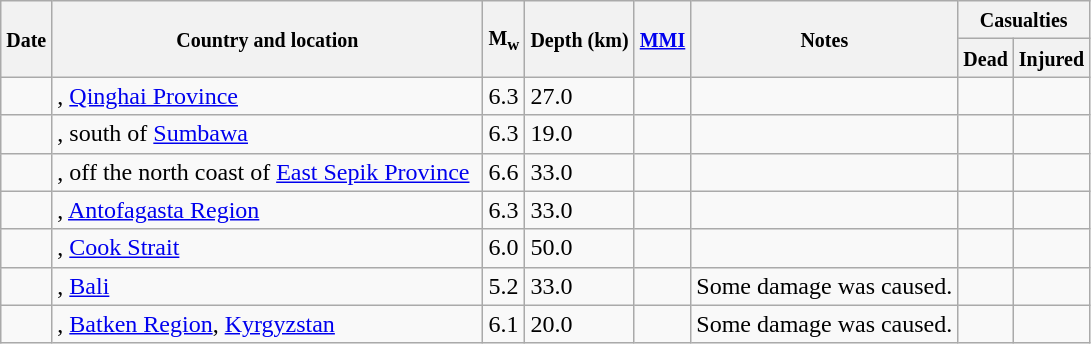<table class="wikitable sortable sort-under" style="border:1px black; margin-left:1em;">
<tr>
<th rowspan="2"><small>Date</small></th>
<th rowspan="2" style="width: 280px"><small>Country and location</small></th>
<th rowspan="2"><small>M<sub>w</sub></small></th>
<th rowspan="2"><small>Depth (km)</small></th>
<th rowspan="2"><small><a href='#'>MMI</a></small></th>
<th rowspan="2" class="unsortable"><small>Notes</small></th>
<th colspan="2"><small>Casualties</small></th>
</tr>
<tr>
<th><small>Dead</small></th>
<th><small>Injured</small></th>
</tr>
<tr>
<td></td>
<td>, <a href='#'>Qinghai Province</a></td>
<td>6.3</td>
<td>27.0</td>
<td></td>
<td></td>
<td></td>
<td></td>
</tr>
<tr>
<td></td>
<td>, south of <a href='#'>Sumbawa</a></td>
<td>6.3</td>
<td>19.0</td>
<td></td>
<td></td>
<td></td>
<td></td>
</tr>
<tr>
<td></td>
<td>, off the north coast of <a href='#'>East Sepik Province</a></td>
<td>6.6</td>
<td>33.0</td>
<td></td>
<td></td>
<td></td>
<td></td>
</tr>
<tr>
<td></td>
<td>, <a href='#'>Antofagasta Region</a></td>
<td>6.3</td>
<td>33.0</td>
<td></td>
<td></td>
<td></td>
<td></td>
</tr>
<tr>
<td></td>
<td>, <a href='#'>Cook Strait</a></td>
<td>6.0</td>
<td>50.0</td>
<td></td>
<td></td>
<td></td>
<td></td>
</tr>
<tr>
<td></td>
<td>, <a href='#'>Bali</a></td>
<td>5.2</td>
<td>33.0</td>
<td></td>
<td>Some damage was caused.</td>
<td></td>
<td></td>
</tr>
<tr>
<td></td>
<td>, <a href='#'>Batken Region</a>, <a href='#'>Kyrgyzstan</a></td>
<td>6.1</td>
<td>20.0</td>
<td></td>
<td>Some damage was caused.</td>
<td></td>
<td></td>
</tr>
</table>
